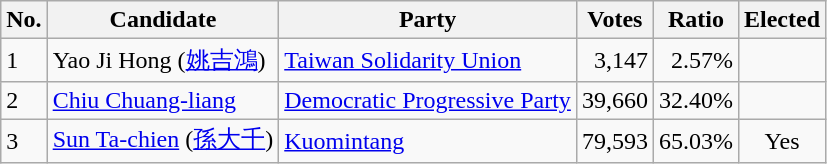<table class=wikitable>
<tr>
<th>No.</th>
<th>Candidate</th>
<th>Party</th>
<th>Votes</th>
<th>Ratio</th>
<th>Elected</th>
</tr>
<tr>
<td>1</td>
<td>Yao Ji Hong  (<a href='#'>姚吉鴻</a>)</td>
<td><a href='#'>Taiwan Solidarity Union</a></td>
<td align="right">3,147</td>
<td align="right">2.57%</td>
<td></td>
</tr>
<tr>
<td>2</td>
<td><a href='#'>Chiu Chuang-liang</a></td>
<td><a href='#'>Democratic Progressive Party</a></td>
<td align="right">39,660</td>
<td align="right">32.40%</td>
<td></td>
</tr>
<tr>
<td>3</td>
<td><a href='#'>Sun Ta-chien</a>  (<a href='#'>孫大千</a>)</td>
<td><a href='#'>Kuomintang</a></td>
<td align="right">79,593</td>
<td align="right">65.03%</td>
<td align="center">Yes</td>
</tr>
</table>
